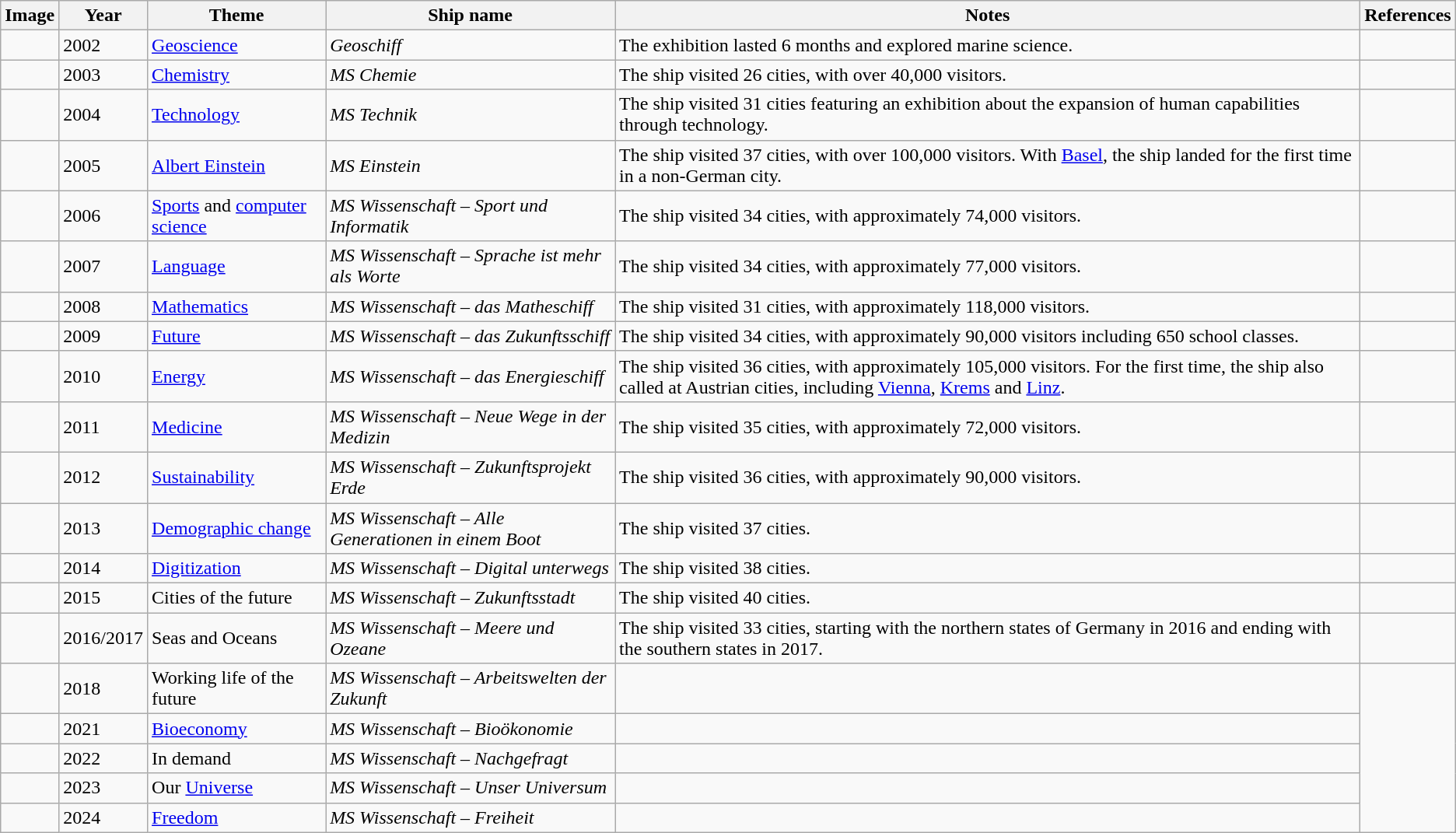<table class="wikitable">
<tr>
<th>Image</th>
<th>Year</th>
<th>Theme</th>
<th>Ship name</th>
<th>Notes</th>
<th>References</th>
</tr>
<tr>
<td></td>
<td>2002</td>
<td><a href='#'>Geoscience</a></td>
<td><em>Geoschiff</em></td>
<td>The exhibition lasted 6 months and explored marine science.</td>
<td></td>
</tr>
<tr>
<td></td>
<td>2003</td>
<td><a href='#'>Chemistry</a></td>
<td><em>MS Chemie</em></td>
<td>The ship visited 26 cities, with over 40,000 visitors.</td>
<td></td>
</tr>
<tr>
<td></td>
<td>2004</td>
<td><a href='#'>Technology</a></td>
<td><em>MS Technik</em></td>
<td>The ship visited 31 cities featuring an exhibition about the expansion of human capabilities through technology.</td>
<td></td>
</tr>
<tr>
<td></td>
<td>2005</td>
<td><a href='#'>Albert Einstein</a></td>
<td><em>MS Einstein</em></td>
<td>The ship visited 37 cities, with over 100,000 visitors. With <a href='#'>Basel</a>, the ship landed for the first time in a non-German city.</td>
<td></td>
</tr>
<tr>
<td></td>
<td>2006</td>
<td><a href='#'>Sports</a> and <a href='#'>computer science</a></td>
<td><em>MS Wissenschaft – Sport und Informatik</em></td>
<td>The ship visited 34 cities, with approximately 74,000 visitors.</td>
<td></td>
</tr>
<tr>
<td></td>
<td>2007</td>
<td><a href='#'>Language</a></td>
<td><em>MS Wissenschaft – Sprache ist mehr als Worte</em></td>
<td>The ship visited 34 cities, with approximately 77,000 visitors.</td>
<td></td>
</tr>
<tr>
<td></td>
<td>2008</td>
<td><a href='#'>Mathematics</a></td>
<td><em>MS Wissenschaft – das Matheschiff</em></td>
<td>The ship visited 31 cities, with approximately 118,000 visitors.</td>
<td></td>
</tr>
<tr>
<td></td>
<td>2009</td>
<td><a href='#'>Future</a></td>
<td><em>MS Wissenschaft – das Zukunftsschiff</em></td>
<td>The ship visited 34 cities, with approximately 90,000 visitors including 650 school classes.</td>
<td></td>
</tr>
<tr>
<td></td>
<td>2010</td>
<td><a href='#'>Energy</a></td>
<td><em>MS Wissenschaft – das Energieschiff</em></td>
<td>The ship visited 36 cities, with approximately 105,000 visitors. For the first time, the ship also called at Austrian cities, including <a href='#'>Vienna</a>, <a href='#'>Krems</a> and <a href='#'>Linz</a>.</td>
<td></td>
</tr>
<tr>
<td></td>
<td>2011</td>
<td><a href='#'>Medicine</a></td>
<td><em>MS Wissenschaft – Neue Wege in der Medizin</em></td>
<td>The ship visited 35 cities, with approximately 72,000 visitors.</td>
<td></td>
</tr>
<tr>
<td></td>
<td>2012</td>
<td><a href='#'>Sustainability</a></td>
<td><em>MS Wissenschaft – Zukunftsprojekt Erde</em></td>
<td>The ship visited 36 cities, with approximately 90,000 visitors.</td>
<td></td>
</tr>
<tr>
<td></td>
<td>2013</td>
<td><a href='#'>Demographic change</a></td>
<td><em>MS Wissenschaft – Alle Generationen in einem Boot</em></td>
<td>The ship visited 37 cities.</td>
<td></td>
</tr>
<tr>
<td></td>
<td>2014</td>
<td><a href='#'>Digitization</a></td>
<td><em>MS Wissenschaft – Digital unterwegs</em></td>
<td>The ship visited 38 cities.</td>
<td></td>
</tr>
<tr>
<td></td>
<td>2015</td>
<td>Cities of the future</td>
<td><em>MS Wissenschaft – Zukunftsstadt</em></td>
<td>The ship visited 40 cities.</td>
<td></td>
</tr>
<tr>
<td></td>
<td>2016/2017</td>
<td>Seas and Oceans</td>
<td><em>MS Wissenschaft – Meere und Ozeane</em></td>
<td>The ship visited 33 cities, starting with the northern states of Germany in 2016 and ending with the southern states in 2017.</td>
<td></td>
</tr>
<tr>
<td></td>
<td>2018</td>
<td>Working life of the future</td>
<td><em>MS Wissenschaft – Arbeitswelten der Zukunft</em></td>
<td></td>
</tr>
<tr>
<td></td>
<td>2021</td>
<td><a href='#'>Bioeconomy</a></td>
<td><em>MS Wissenschaft – Bioökonomie</em></td>
<td></td>
</tr>
<tr>
<td></td>
<td>2022</td>
<td>In demand</td>
<td><em>MS Wissenschaft – Nachgefragt</em></td>
<td></td>
</tr>
<tr>
<td></td>
<td>2023</td>
<td>Our <a href='#'>Universe</a></td>
<td><em>MS Wissenschaft – Unser Universum</em></td>
<td></td>
</tr>
<tr>
<td></td>
<td>2024</td>
<td><a href='#'>Freedom</a></td>
<td><em>MS Wissenschaft – Freiheit</em></td>
<td></td>
</tr>
</table>
